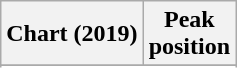<table class="wikitable sortable plainrowheaders" style="text-align:center">
<tr>
<th scope="col">Chart (2019)</th>
<th scope="col">Peak<br>position</th>
</tr>
<tr>
</tr>
<tr>
</tr>
</table>
